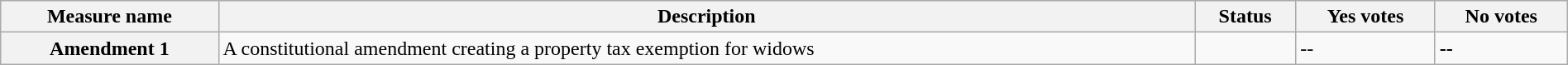<table class="wikitable sortable plainrowheaders" style="width:100%">
<tr>
<th scope="col">Measure name</th>
<th class="unsortable" scope="col">Description</th>
<th scope="col">Status</th>
<th scope="col">Yes votes</th>
<th scope="col">No votes</th>
</tr>
<tr>
<th scope="row">Amendment 1</th>
<td>A constitutional amendment creating a property tax exemption for widows</td>
<td></td>
<td>--</td>
<td><strong>--</strong></td>
</tr>
</table>
